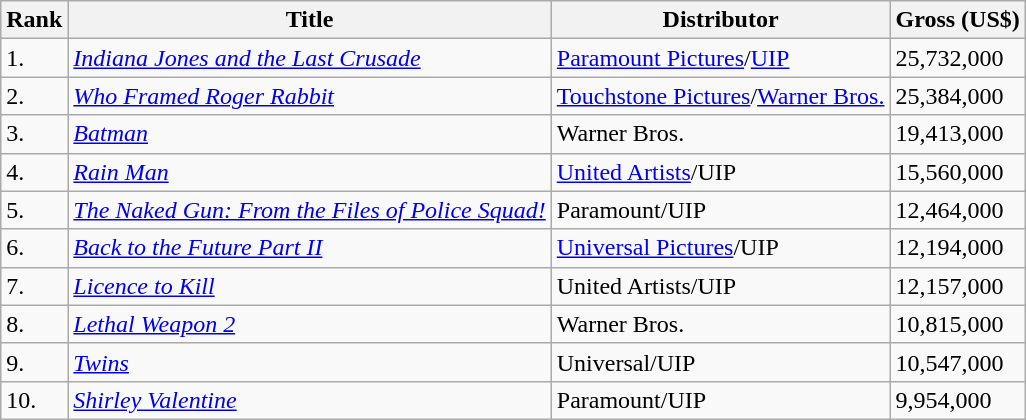<table class="wikitable sortable" style="margin:auto; margin:auto;">
<tr>
<th>Rank</th>
<th>Title</th>
<th>Distributor</th>
<th>Gross (US$)</th>
</tr>
<tr>
<td>1.</td>
<td><em><a href='#'>Indiana Jones and the Last Crusade</a></em></td>
<td><a href='#'>Paramount Pictures</a>/<a href='#'>UIP</a></td>
<td>25,732,000</td>
</tr>
<tr>
<td>2.</td>
<td><em><a href='#'>Who Framed Roger Rabbit</a></em></td>
<td><a href='#'>Touchstone Pictures</a>/<a href='#'>Warner Bros.</a></td>
<td>25,384,000</td>
</tr>
<tr>
<td>3.</td>
<td><em><a href='#'>Batman</a></em></td>
<td>Warner Bros.</td>
<td>19,413,000</td>
</tr>
<tr>
<td>4.</td>
<td><em><a href='#'>Rain Man</a></em></td>
<td><a href='#'>United Artists</a>/UIP</td>
<td>15,560,000</td>
</tr>
<tr>
<td>5.</td>
<td><em><a href='#'>The Naked Gun: From the Files of Police Squad!</a></em></td>
<td>Paramount/UIP</td>
<td>12,464,000</td>
</tr>
<tr>
<td>6.</td>
<td><em><a href='#'>Back to the Future Part II</a></em></td>
<td><a href='#'>Universal Pictures</a>/UIP</td>
<td>12,194,000</td>
</tr>
<tr>
<td>7.</td>
<td><em><a href='#'>Licence to Kill</a></em></td>
<td>United Artists/UIP</td>
<td>12,157,000</td>
</tr>
<tr>
<td>8.</td>
<td><em><a href='#'>Lethal Weapon 2</a></em></td>
<td>Warner Bros.</td>
<td>10,815,000</td>
</tr>
<tr>
<td>9.</td>
<td><em><a href='#'>Twins</a></em></td>
<td>Universal/UIP</td>
<td>10,547,000</td>
</tr>
<tr>
<td>10.</td>
<td><em><a href='#'>Shirley Valentine</a></em></td>
<td>Paramount/UIP</td>
<td>9,954,000</td>
</tr>
</table>
